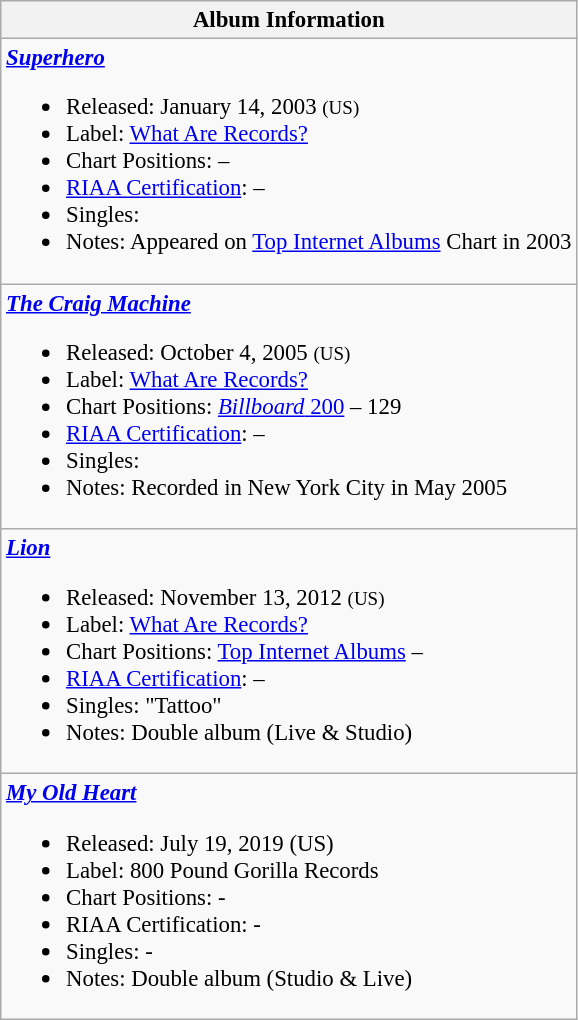<table class="wikitable" style="font-size: 95%;">
<tr>
<th align="left">Album Information</th>
</tr>
<tr>
<td align="left"><strong><em><a href='#'>Superhero</a></em></strong><br><ul><li>Released:  January 14, 2003 <small>(US)</small></li><li>Label: <a href='#'>What Are Records?</a></li><li>Chart Positions: –</li><li><a href='#'>RIAA Certification</a>: –</li><li>Singles:</li><li>Notes: Appeared on <a href='#'>Top Internet Albums</a> Chart in 2003</li></ul></td>
</tr>
<tr>
<td align="left"><strong><em><a href='#'>The Craig Machine</a></em></strong><br><ul><li>Released:  October 4, 2005 <small>(US)</small></li><li>Label: <a href='#'>What Are Records?</a></li><li>Chart Positions: <a href='#'><em>Billboard</em> 200</a> – 129</li><li><a href='#'>RIAA Certification</a>: –</li><li>Singles:</li><li>Notes: Recorded in New York City in May 2005</li></ul></td>
</tr>
<tr>
<td align="left"><strong><em><a href='#'>Lion</a></em></strong><br><ul><li>Released:  November 13, 2012 <small>(US)</small></li><li>Label: <a href='#'>What Are Records?</a></li><li>Chart Positions: <a href='#'>Top Internet Albums</a> –</li><li><a href='#'>RIAA Certification</a>: –</li><li>Singles: "Tattoo"</li><li>Notes: Double album (Live & Studio)</li></ul></td>
</tr>
<tr>
<td><strong><em><a href='#'>My Old Heart</a></em></strong><br><ul><li>Released: July 19, 2019 (US)</li><li>Label: 800 Pound Gorilla Records</li><li>Chart Positions: -</li><li>RIAA Certification: -</li><li>Singles: -</li><li>Notes: Double album (Studio & Live)</li></ul></td>
</tr>
</table>
